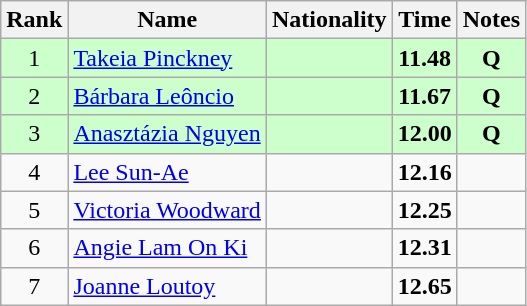<table class="wikitable sortable" style="text-align:center">
<tr>
<th>Rank</th>
<th>Name</th>
<th>Nationality</th>
<th>Time</th>
<th>Notes</th>
</tr>
<tr bgcolor=ccffcc>
<td>1</td>
<td align=left><a href='#'>Takeia Pinckney</a></td>
<td align=left></td>
<td><strong>11.48</strong></td>
<td><strong>Q</strong></td>
</tr>
<tr bgcolor=ccffcc>
<td>2</td>
<td align=left><a href='#'>Bárbara Leôncio</a></td>
<td align=left></td>
<td><strong>11.67</strong></td>
<td><strong>Q</strong></td>
</tr>
<tr bgcolor=ccffcc>
<td>3</td>
<td align=left><a href='#'>Anasztázia Nguyen</a></td>
<td align=left></td>
<td><strong>12.00</strong></td>
<td><strong>Q</strong></td>
</tr>
<tr>
<td>4</td>
<td align=left><a href='#'>Lee Sun-Ae</a></td>
<td align=left></td>
<td><strong>12.16</strong></td>
<td></td>
</tr>
<tr>
<td>5</td>
<td align=left><a href='#'>Victoria Woodward</a></td>
<td align=left></td>
<td><strong>12.25</strong></td>
<td></td>
</tr>
<tr>
<td>6</td>
<td align=left><a href='#'>Angie Lam On Ki</a></td>
<td align=left></td>
<td><strong>12.31</strong></td>
<td></td>
</tr>
<tr>
<td>7</td>
<td align=left><a href='#'>Joanne Loutoy</a></td>
<td align=left></td>
<td><strong>12.65</strong></td>
<td></td>
</tr>
</table>
